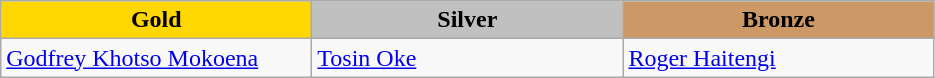<table class="wikitable" style="text-align:left">
<tr align="center">
<td width=200 bgcolor=gold><strong>Gold</strong></td>
<td width=200 bgcolor=silver><strong>Silver</strong></td>
<td width=200 bgcolor=CC9966><strong>Bronze</strong></td>
</tr>
<tr>
<td><a href='#'>Godfrey Khotso Mokoena</a><br><em></em></td>
<td><a href='#'>Tosin Oke</a><br><em></em></td>
<td><a href='#'>Roger Haitengi</a><br><em></em></td>
</tr>
</table>
